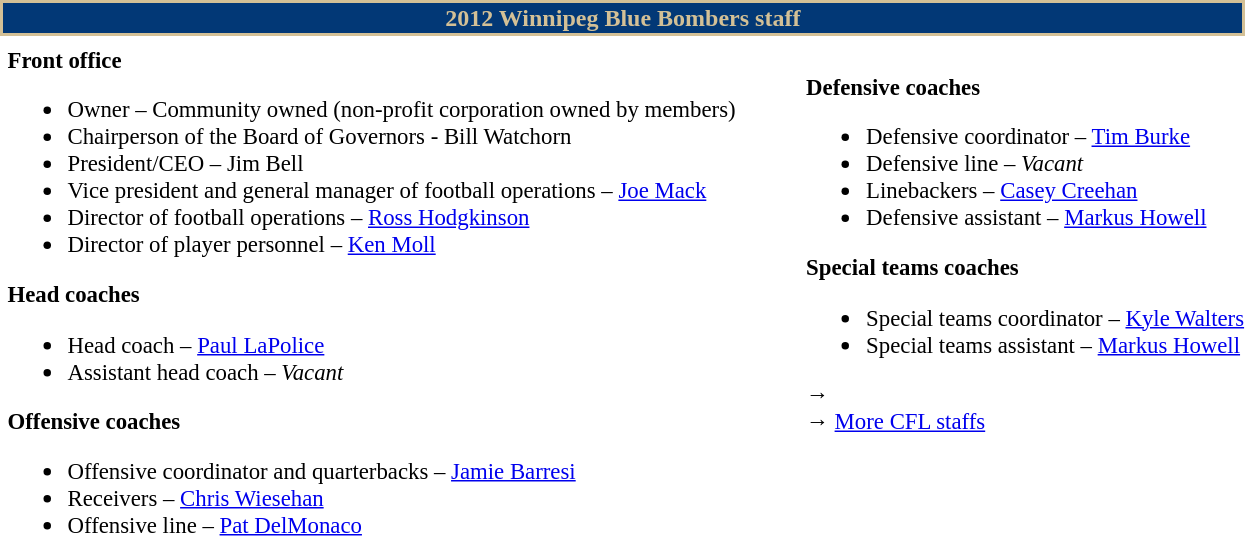<table class="toccolours" style="text-align: left;">
<tr>
<th colspan="7" style="background-color: #023876; color: #D3C096; border:2px solid #D3C096; text-align: center">2012 Winnipeg Blue Bombers staff</th>
</tr>
<tr>
<td colspan=7 align="right"></td>
</tr>
<tr>
<td valign="top"></td>
<td style="font-size: 95%;" valign="top"><strong>Front office</strong><br><ul><li>Owner – Community owned (non-profit corporation owned by members)</li><li>Chairperson of the Board of Governors - Bill Watchorn</li><li>President/CEO – Jim Bell</li><li>Vice president and general manager of football operations – <a href='#'>Joe Mack</a></li><li>Director of football operations – <a href='#'>Ross Hodgkinson</a></li><li>Director of player personnel – <a href='#'>Ken Moll</a></li></ul><strong>Head coaches</strong><ul><li>Head coach – <a href='#'>Paul LaPolice</a></li><li>Assistant head coach – <em>Vacant</em></li></ul><strong>Offensive coaches</strong><ul><li>Offensive coordinator and quarterbacks – <a href='#'>Jamie Barresi</a></li><li>Receivers – <a href='#'>Chris Wiesehan</a></li><li>Offensive line – <a href='#'>Pat DelMonaco</a></li></ul></td>
<td width="35"> </td>
<td valign="top"></td>
<td style="font-size: 95%;" valign="top"><br><strong>Defensive coaches</strong><ul><li>Defensive coordinator – <a href='#'>Tim Burke</a></li><li>Defensive line – <em>Vacant</em></li><li>Linebackers – <a href='#'>Casey Creehan</a></li><li>Defensive assistant – <a href='#'>Markus Howell</a></li></ul><strong>Special teams coaches</strong><ul><li>Special teams coordinator – <a href='#'>Kyle Walters</a></li><li>Special teams assistant – <a href='#'>Markus Howell</a></li></ul>→ <span></span><br>
→ <a href='#'>More CFL staffs</a></td>
</tr>
</table>
